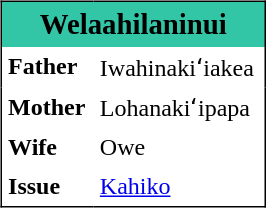<table tableborder="2" cellpadding="4" style="float:right; margin:5px 0 1em 1em; border:1px solid black; border-collapse:collapse; border-width:1px 1px 1px 1px; background:white; color:black;" width="14%">
<tr valign="top" style="background:#32C6A6;">
<th colspan="2"><strong><big>Welaahilaninui</big></strong></th>
</tr>
<tr valign="top">
<td><strong>Father</strong></td>
<td>Iwahinakiʻiakea</td>
</tr>
<tr valign="top">
<td><strong>Mother</strong></td>
<td>Lohanakiʻipapa</td>
</tr>
<tr valign="top">
<td><strong>Wife</strong></td>
<td>Owe</td>
</tr>
<tr valign="top">
<td><strong>Issue</strong></td>
<td><a href='#'>Kahiko</a></td>
</tr>
<tr valign="top">
</tr>
</table>
